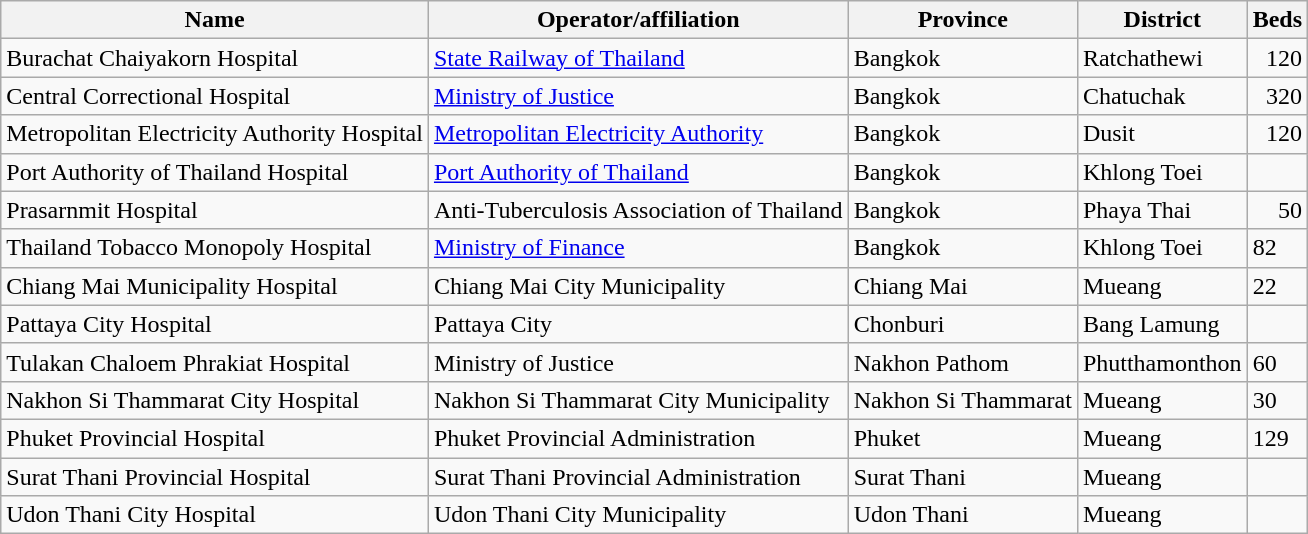<table class="wikitable sortable">
<tr>
<th>Name</th>
<th>Operator/affiliation</th>
<th>Province</th>
<th>District</th>
<th>Beds</th>
</tr>
<tr>
<td>Burachat Chaiyakorn Hospital</td>
<td><a href='#'>State Railway of Thailand</a></td>
<td>Bangkok</td>
<td>Ratchathewi</td>
<td align="right">120</td>
</tr>
<tr>
<td>Central Correctional Hospital</td>
<td><a href='#'>Ministry of Justice</a></td>
<td>Bangkok</td>
<td>Chatuchak</td>
<td align="right">320</td>
</tr>
<tr>
<td>Metropolitan Electricity Authority Hospital</td>
<td><a href='#'>Metropolitan Electricity Authority</a></td>
<td>Bangkok</td>
<td>Dusit</td>
<td align="right">120</td>
</tr>
<tr>
<td>Port Authority of Thailand Hospital</td>
<td><a href='#'>Port Authority of Thailand</a></td>
<td>Bangkok</td>
<td>Khlong Toei</td>
<td></td>
</tr>
<tr>
<td>Prasarnmit Hospital</td>
<td>Anti-Tuberculosis Association of Thailand</td>
<td>Bangkok</td>
<td>Phaya Thai</td>
<td align="right">50</td>
</tr>
<tr>
<td>Thailand Tobacco Monopoly Hospital</td>
<td><a href='#'>Ministry of Finance</a></td>
<td>Bangkok</td>
<td>Khlong Toei</td>
<td>82</td>
</tr>
<tr>
<td>Chiang Mai Municipality Hospital</td>
<td>Chiang Mai City Municipality</td>
<td>Chiang Mai</td>
<td>Mueang</td>
<td>22</td>
</tr>
<tr>
<td>Pattaya City Hospital</td>
<td>Pattaya City</td>
<td>Chonburi</td>
<td>Bang Lamung</td>
<td></td>
</tr>
<tr>
<td>Tulakan Chaloem Phrakiat Hospital</td>
<td>Ministry of Justice</td>
<td>Nakhon Pathom</td>
<td>Phutthamonthon</td>
<td>60</td>
</tr>
<tr>
<td>Nakhon Si Thammarat City Hospital</td>
<td>Nakhon Si Thammarat City Municipality</td>
<td>Nakhon Si Thammarat</td>
<td>Mueang</td>
<td>30</td>
</tr>
<tr>
<td>Phuket Provincial Hospital</td>
<td>Phuket Provincial Administration</td>
<td>Phuket</td>
<td>Mueang</td>
<td>129</td>
</tr>
<tr>
<td>Surat Thani Provincial Hospital</td>
<td>Surat Thani Provincial Administration</td>
<td>Surat Thani</td>
<td>Mueang</td>
<td></td>
</tr>
<tr>
<td>Udon Thani City Hospital</td>
<td>Udon Thani City Municipality</td>
<td>Udon Thani</td>
<td>Mueang</td>
<td></td>
</tr>
</table>
